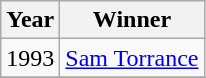<table class=wikitable>
<tr>
<th>Year</th>
<th>Winner</th>
</tr>
<tr>
<td>1993</td>
<td> <a href='#'>Sam Torrance</a></td>
</tr>
<tr>
</tr>
</table>
